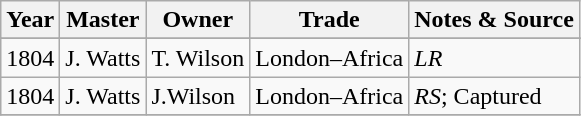<table class="sortable wikitable">
<tr>
<th>Year</th>
<th>Master</th>
<th>Owner</th>
<th>Trade</th>
<th>Notes & Source</th>
</tr>
<tr>
</tr>
<tr>
<td>1804</td>
<td>J. Watts</td>
<td>T. Wilson</td>
<td>London–Africa</td>
<td><em>LR</em></td>
</tr>
<tr>
<td>1804</td>
<td>J. Watts</td>
<td>J.Wilson</td>
<td>London–Africa</td>
<td><em>RS</em>; Captured</td>
</tr>
<tr>
</tr>
</table>
